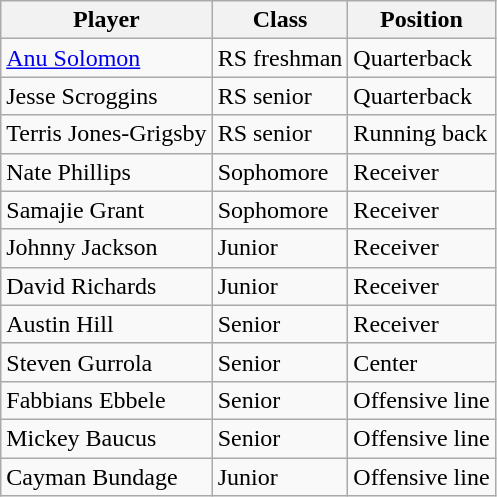<table class="wikitable" border="1">
<tr>
<th>Player</th>
<th>Class</th>
<th>Position</th>
</tr>
<tr>
<td><a href='#'>Anu Solomon</a></td>
<td>RS freshman</td>
<td>Quarterback</td>
</tr>
<tr>
<td>Jesse Scroggins</td>
<td>RS senior</td>
<td>Quarterback</td>
</tr>
<tr>
<td>Terris Jones-Grigsby</td>
<td>RS senior</td>
<td>Running back</td>
</tr>
<tr>
<td>Nate Phillips</td>
<td>Sophomore</td>
<td>Receiver</td>
</tr>
<tr>
<td>Samajie Grant</td>
<td>Sophomore</td>
<td>Receiver</td>
</tr>
<tr>
<td>Johnny Jackson</td>
<td>Junior</td>
<td>Receiver</td>
</tr>
<tr>
<td>David Richards</td>
<td>Junior</td>
<td>Receiver</td>
</tr>
<tr>
<td>Austin Hill</td>
<td>Senior</td>
<td>Receiver</td>
</tr>
<tr>
<td>Steven Gurrola</td>
<td>Senior</td>
<td>Center</td>
</tr>
<tr>
<td>Fabbians Ebbele</td>
<td>Senior</td>
<td>Offensive line</td>
</tr>
<tr>
<td>Mickey Baucus</td>
<td>Senior</td>
<td>Offensive line</td>
</tr>
<tr>
<td>Cayman Bundage</td>
<td>Junior</td>
<td>Offensive line</td>
</tr>
</table>
